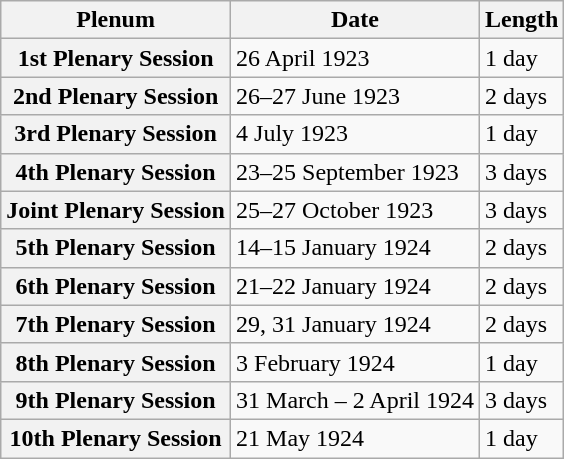<table class="wikitable sortable plainrowheaders">
<tr>
<th scope="col">Plenum</th>
<th scope="col">Date</th>
<th scope="col">Length</th>
</tr>
<tr>
<th scope="row">1st Plenary Session</th>
<td data-sort-value="1">26 April 1923</td>
<td>1 day</td>
</tr>
<tr>
<th scope="row">2nd Plenary Session</th>
<td data-sort-value="2">26–27 June 1923</td>
<td>2 days</td>
</tr>
<tr>
<th scope="row">3rd Plenary Session</th>
<td data-sort-value="3">4 July 1923</td>
<td>1 day</td>
</tr>
<tr>
<th scope="row">4th Plenary Session</th>
<td data-sort-value="4">23–25 September 1923</td>
<td>3 days</td>
</tr>
<tr>
<th scope="row">Joint Plenary Session</th>
<td data-sort-value="5">25–27 October 1923</td>
<td>3 days</td>
</tr>
<tr>
<th scope="row">5th Plenary Session</th>
<td data-sort-value="6">14–15 January 1924</td>
<td>2 days</td>
</tr>
<tr>
<th scope="row">6th Plenary Session</th>
<td data-sort-value="7">21–22 January 1924</td>
<td>2 days</td>
</tr>
<tr>
<th scope="row">7th Plenary Session</th>
<td data-sort-value="8">29, 31 January 1924</td>
<td>2 days</td>
</tr>
<tr>
<th scope="row">8th Plenary Session</th>
<td data-sort-value="9">3 February 1924</td>
<td>1 day</td>
</tr>
<tr>
<th scope="row">9th Plenary Session</th>
<td data-sort-value="10">31 March – 2 April 1924</td>
<td>3 days</td>
</tr>
<tr>
<th scope="row">10th Plenary Session</th>
<td data-sort-value="11">21 May 1924</td>
<td>1 day</td>
</tr>
</table>
